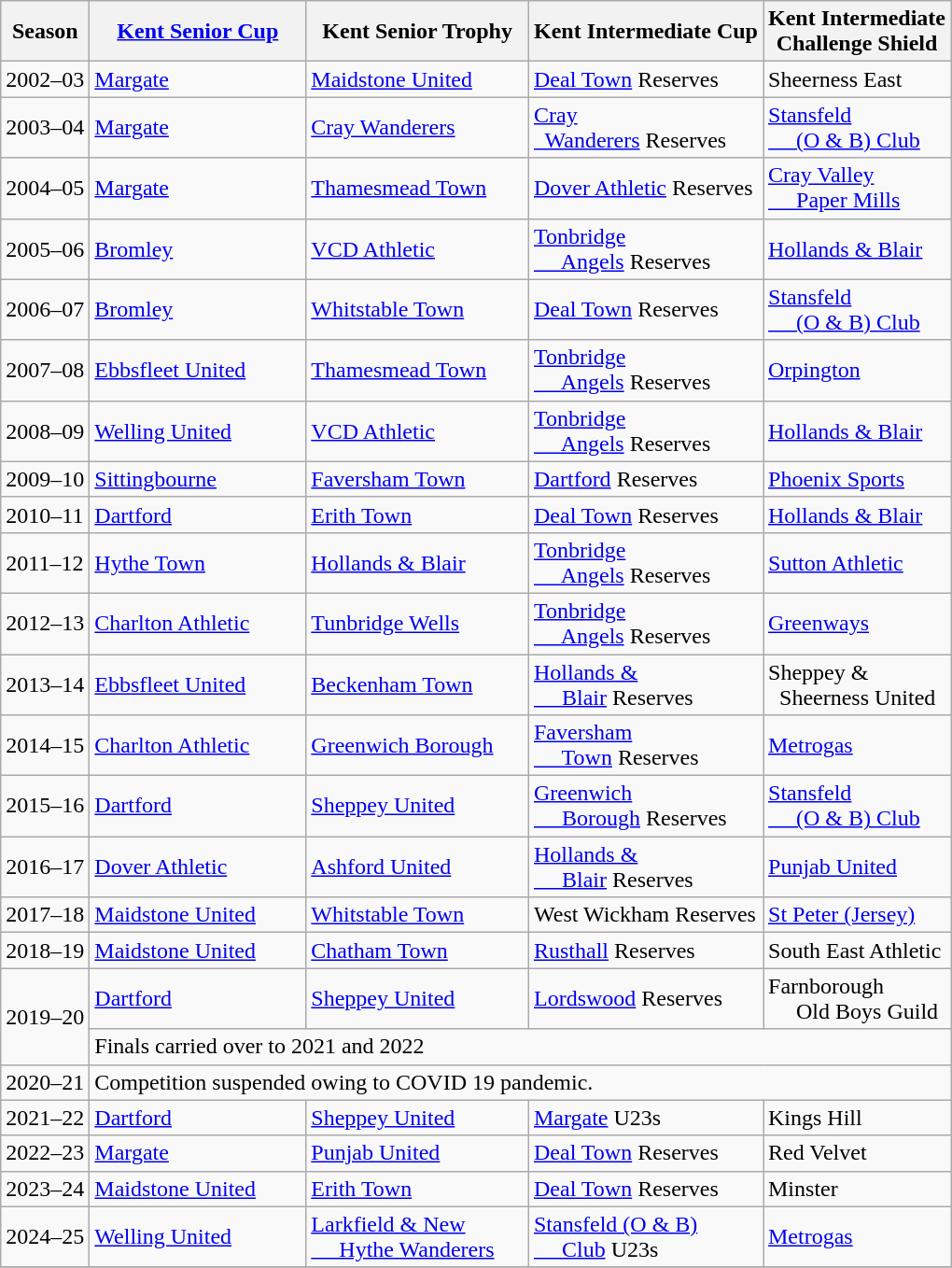<table class="wikitable">
<tr>
<th>Season</th>
<th>    <a href='#'>Kent Senior Cup</a>    </th>
<th>  Kent Senior Trophy  </th>
<th>Kent Intermediate Cup</th>
<th>Kent Intermediate<br>Challenge Shield</th>
</tr>
<tr>
<td>2002–03</td>
<td><a href='#'>Margate</a></td>
<td><a href='#'>Maidstone United</a></td>
<td><a href='#'>Deal Town</a> Reserves</td>
<td>Sheerness East</td>
</tr>
<tr>
<td>2003–04</td>
<td><a href='#'>Margate</a></td>
<td><a href='#'>Cray Wanderers</a></td>
<td><a href='#'>Cray<br>  Wanderers</a> Reserves</td>
<td><a href='#'>Stansfeld<br>     (O & B) Club</a></td>
</tr>
<tr>
<td>2004–05</td>
<td><a href='#'>Margate</a></td>
<td><a href='#'>Thamesmead Town</a></td>
<td><a href='#'>Dover Athletic</a> Reserves</td>
<td><a href='#'>Cray Valley<br>     Paper Mills</a></td>
</tr>
<tr>
<td>2005–06</td>
<td><a href='#'>Bromley</a></td>
<td><a href='#'>VCD Athletic</a></td>
<td><a href='#'>Tonbridge<br>     Angels</a> Reserves</td>
<td><a href='#'>Hollands & Blair</a></td>
</tr>
<tr>
<td>2006–07</td>
<td><a href='#'>Bromley</a></td>
<td><a href='#'>Whitstable Town</a></td>
<td><a href='#'>Deal Town</a> Reserves</td>
<td><a href='#'>Stansfeld<br>     (O & B) Club</a></td>
</tr>
<tr>
<td>2007–08</td>
<td><a href='#'>Ebbsfleet United</a></td>
<td><a href='#'>Thamesmead Town</a></td>
<td><a href='#'>Tonbridge<br>     Angels</a> Reserves</td>
<td><a href='#'>Orpington</a></td>
</tr>
<tr>
<td>2008–09</td>
<td><a href='#'>Welling United</a></td>
<td><a href='#'>VCD Athletic</a></td>
<td><a href='#'>Tonbridge<br>     Angels</a> Reserves</td>
<td><a href='#'>Hollands & Blair</a></td>
</tr>
<tr>
<td>2009–10</td>
<td><a href='#'>Sittingbourne</a></td>
<td><a href='#'>Faversham Town</a></td>
<td><a href='#'>Dartford</a> Reserves</td>
<td><a href='#'>Phoenix Sports</a></td>
</tr>
<tr>
<td>2010–11</td>
<td><a href='#'>Dartford</a></td>
<td><a href='#'>Erith Town</a></td>
<td><a href='#'>Deal Town</a> Reserves</td>
<td><a href='#'>Hollands & Blair</a></td>
</tr>
<tr>
<td>2011–12</td>
<td><a href='#'>Hythe Town</a></td>
<td><a href='#'>Hollands & Blair</a></td>
<td><a href='#'>Tonbridge<br>     Angels</a> Reserves</td>
<td><a href='#'>Sutton Athletic</a></td>
</tr>
<tr>
<td>2012–13</td>
<td><a href='#'>Charlton Athletic</a></td>
<td><a href='#'>Tunbridge Wells</a></td>
<td><a href='#'>Tonbridge<br>     Angels</a> Reserves</td>
<td><a href='#'>Greenways</a></td>
</tr>
<tr>
<td>2013–14</td>
<td><a href='#'>Ebbsfleet United</a></td>
<td><a href='#'>Beckenham Town</a></td>
<td><a href='#'>Hollands &<br>     Blair</a> Reserves</td>
<td>Sheppey &<br>  Sheerness United</td>
</tr>
<tr>
<td>2014–15</td>
<td><a href='#'>Charlton Athletic</a></td>
<td><a href='#'>Greenwich Borough</a></td>
<td><a href='#'>Faversham<br>     Town</a> Reserves</td>
<td><a href='#'>Metrogas</a></td>
</tr>
<tr>
<td>2015–16</td>
<td><a href='#'>Dartford</a></td>
<td><a href='#'>Sheppey United</a></td>
<td><a href='#'>Greenwich<br>     Borough</a> Reserves</td>
<td><a href='#'>Stansfeld<br>     (O & B) Club</a></td>
</tr>
<tr>
<td>2016–17</td>
<td><a href='#'>Dover Athletic</a></td>
<td><a href='#'>Ashford United</a></td>
<td><a href='#'>Hollands &<br>     Blair</a> Reserves</td>
<td><a href='#'>Punjab United</a></td>
</tr>
<tr>
<td>2017–18</td>
<td><a href='#'>Maidstone United</a></td>
<td><a href='#'>Whitstable Town</a></td>
<td>West Wickham Reserves</td>
<td><a href='#'>St Peter (Jersey)</a></td>
</tr>
<tr>
<td>2018–19</td>
<td><a href='#'>Maidstone United</a></td>
<td><a href='#'>Chatham Town</a></td>
<td><a href='#'>Rusthall</a> Reserves</td>
<td>South East Athletic</td>
</tr>
<tr>
<td rowspan=2>2019–20</td>
<td><a href='#'>Dartford</a></td>
<td><a href='#'>Sheppey United</a></td>
<td><a href='#'>Lordswood</a> Reserves</td>
<td>Farnborough<br>     Old Boys Guild</td>
</tr>
<tr>
<td colspan=4>Finals carried over to 2021 and 2022</td>
</tr>
<tr>
<td>2020–21</td>
<td colspan=4>Competition suspended owing to COVID 19 pandemic.</td>
</tr>
<tr>
<td>2021–22</td>
<td><a href='#'>Dartford</a></td>
<td><a href='#'>Sheppey United</a></td>
<td><a href='#'>Margate</a> U23s</td>
<td>Kings Hill</td>
</tr>
<tr>
<td>2022–23</td>
<td><a href='#'>Margate</a></td>
<td><a href='#'>Punjab United</a></td>
<td><a href='#'>Deal Town</a> Reserves</td>
<td>Red Velvet</td>
</tr>
<tr>
<td>2023–24</td>
<td><a href='#'>Maidstone United</a></td>
<td><a href='#'>Erith Town</a></td>
<td><a href='#'>Deal Town</a> Reserves</td>
<td>Minster</td>
</tr>
<tr>
<td>2024–25</td>
<td><a href='#'>Welling United</a></td>
<td><a href='#'>Larkfield & New<br>     Hythe Wanderers</a></td>
<td><a href='#'>Stansfeld (O & B)<br>     Club</a> U23s</td>
<td><a href='#'>Metrogas</a></td>
</tr>
<tr>
</tr>
</table>
